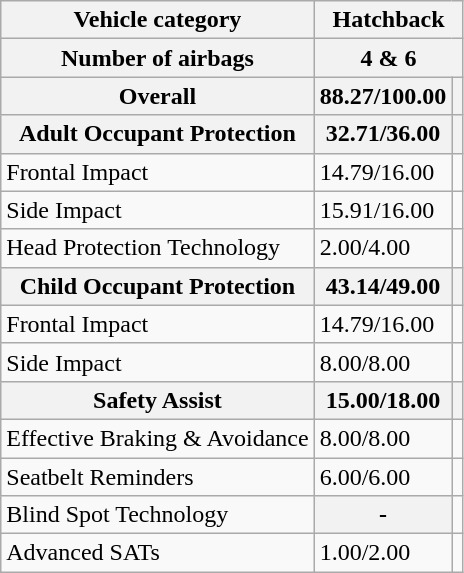<table class="wikitable">
<tr>
<th>Vehicle category</th>
<th colspan="2">Hatchback</th>
</tr>
<tr>
<th>Number of airbags</th>
<th colspan="2">4 & 6</th>
</tr>
<tr>
<th>Overall</th>
<th>88.27/100.00</th>
<th></th>
</tr>
<tr>
<th>Adult Occupant Protection</th>
<th>32.71/36.00</th>
<th></th>
</tr>
<tr>
<td>Frontal Impact</td>
<td>14.79/16.00</td>
<td></td>
</tr>
<tr>
<td>Side Impact</td>
<td>15.91/16.00</td>
<td></td>
</tr>
<tr>
<td>Head Protection Technology</td>
<td>2.00/4.00</td>
<td></td>
</tr>
<tr>
<th>Child Occupant Protection</th>
<th>43.14/49.00</th>
<th></th>
</tr>
<tr>
<td>Frontal Impact</td>
<td>14.79/16.00</td>
<td></td>
</tr>
<tr>
<td>Side Impact</td>
<td>8.00/8.00</td>
<td></td>
</tr>
<tr>
<th>Safety Assist</th>
<th>15.00/18.00</th>
<th></th>
</tr>
<tr>
<td>Effective Braking & Avoidance</td>
<td>8.00/8.00</td>
<td></td>
</tr>
<tr>
<td>Seatbelt Reminders</td>
<td>6.00/6.00</td>
<td></td>
</tr>
<tr>
<td>Blind Spot Technology</td>
<th>-</th>
<td></td>
</tr>
<tr>
<td>Advanced SATs</td>
<td>1.00/2.00</td>
<td></td>
</tr>
</table>
